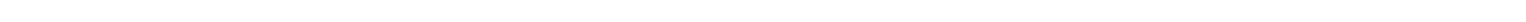<table style="width:88%; text-align:center;">
<tr style="color:white;">
<td style="background:"><strong>INC (5)</strong></td>
<td style="background:"><strong>AGP (5)</strong></td>
<td style="background:"><strong>CPIM (1)</strong></td>
<td style="background:"><strong>BJP (1)</strong></td>
<td style="background:"><strong>INDEPENDENTS (1)</strong></td>
<td style="background:"><strong>ASDC (1)</strong></td>
</tr>
<tr>
</tr>
</table>
